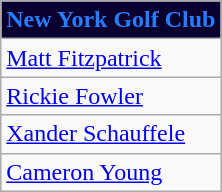<table class="wikitable">
<tr>
<th Style="background:#0A0030;color:#267EFD">New York Golf Club</th>
</tr>
<tr>
<td> <a href='#'>Matt Fitzpatrick</a></td>
</tr>
<tr>
<td> <a href='#'>Rickie Fowler</a></td>
</tr>
<tr>
<td> <a href='#'>Xander Schauffele</a></td>
</tr>
<tr>
<td> <a href='#'>Cameron Young</a></td>
</tr>
</table>
